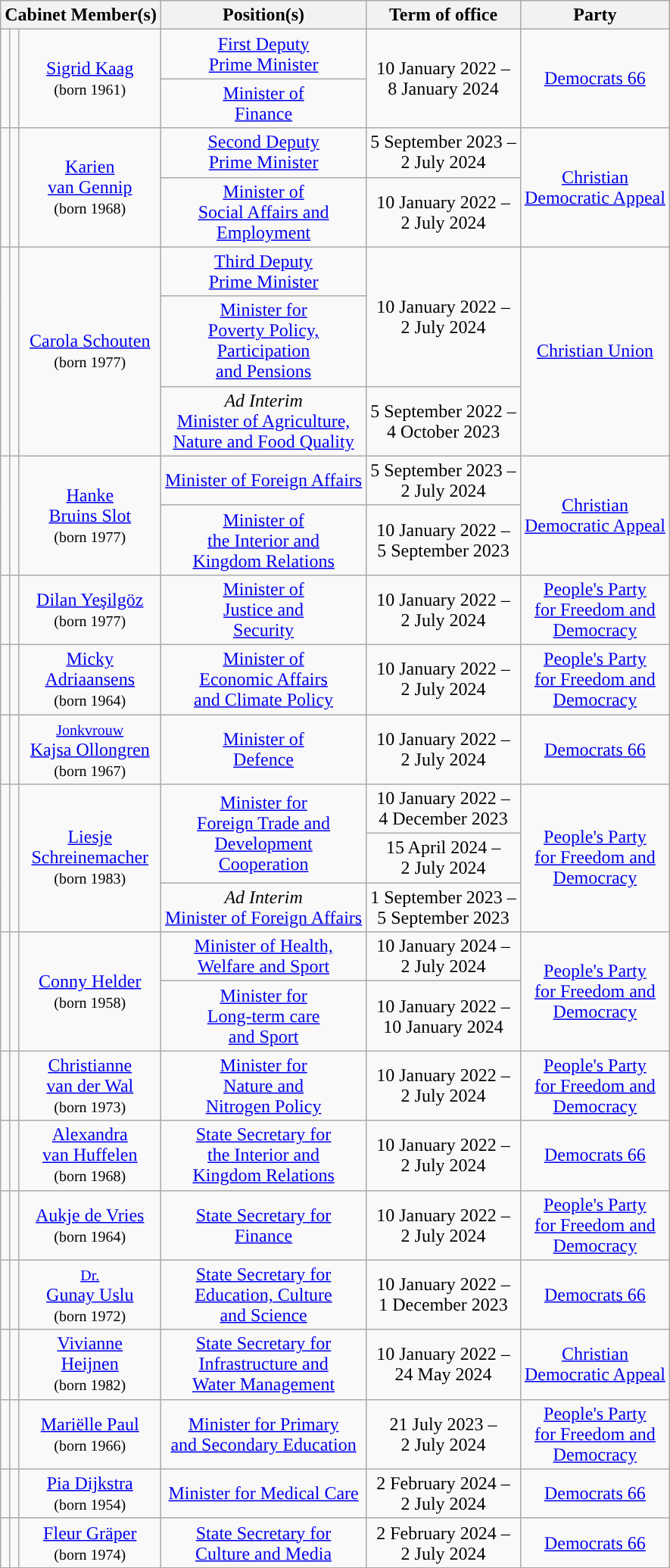<table class="wikitable" style="text-align:center">
<tr>
<th colspan=3>Cabinet Member(s)</th>
<th>Position(s)</th>
<th>Term of office</th>
<th>Party</th>
</tr>
<tr>
<td rowspan=2 style="background:"></td>
<td rowspan=2></td>
<td rowspan=2><a href='#'>Sigrid Kaag</a> <br> <small>(born 1961)</small></td>
<td><a href='#'>First Deputy <br> Prime Minister</a></td>
<td rowspan=2>10 January 2022 – <br> 8 January 2024</td>
<td rowspan=2><a href='#'>Democrats 66</a></td>
</tr>
<tr>
<td><a href='#'>Minister of <br> Finance</a></td>
</tr>
<tr>
<td rowspan=2 style="background:"></td>
<td rowspan=2></td>
<td rowspan=2><a href='#'>Karien <br> van Gennip</a> <br> <small>(born 1968)</small></td>
<td><a href='#'>Second Deputy <br> Prime Minister</a></td>
<td>5 September 2023 – <br> 2 July 2024</td>
<td rowspan=2><a href='#'>Christian <br> Democratic Appeal</a></td>
</tr>
<tr>
<td><a href='#'>Minister of <br> Social Affairs and <br> Employment</a></td>
<td>10 January 2022 – <br> 2 July 2024</td>
</tr>
<tr>
<td rowspan=3 style="background:"></td>
<td rowspan=3></td>
<td rowspan=3><a href='#'>Carola Schouten</a> <br> <small>(born 1977)</small></td>
<td><a href='#'>Third Deputy <br> Prime Minister</a></td>
<td rowspan=2>10 January 2022 – <br> 2 July 2024</td>
<td rowspan=3><a href='#'>Christian Union</a></td>
</tr>
<tr>
<td><a href='#'>Minister for <br> Poverty Policy, <br> Participation <br> and Pensions</a></td>
</tr>
<tr>
<td><em>Ad Interim</em> <br> <a href='#'>Minister of Agriculture, <br> Nature and Food Quality</a></td>
<td>5 September 2022 – <br> 4 October 2023</td>
</tr>
<tr>
<td rowspan=2 style="background:"></td>
<td rowspan=2></td>
<td rowspan=2><a href='#'>Hanke <br> Bruins Slot</a> <br> <small>(born 1977)</small></td>
<td><a href='#'>Minister of Foreign Affairs</a></td>
<td>5 September 2023 – <br> 2 July 2024</td>
<td rowspan=2><a href='#'>Christian <br> Democratic Appeal</a></td>
</tr>
<tr>
<td><a href='#'>Minister of <br> the Interior and <br> Kingdom Relations</a></td>
<td>10 January 2022 – <br> 5 September 2023</td>
</tr>
<tr>
<td style="background:"></td>
<td></td>
<td><a href='#'>Dilan Yeşilgöz</a> <br> <small>(born 1977)</small></td>
<td><a href='#'>Minister of <br> Justice and <br> Security</a></td>
<td>10 January 2022 – <br> 2 July 2024</td>
<td><a href='#'>People's Party <br> for Freedom and <br> Democracy</a></td>
</tr>
<tr>
<td style="background:"></td>
<td></td>
<td><a href='#'>Micky <br> Adriaansens</a> <br> <small>(born 1964)</small></td>
<td><a href='#'>Minister of <br> Economic Affairs <br> and Climate Policy</a></td>
<td>10 January 2022 – <br> 2 July 2024</td>
<td><a href='#'>People's Party <br> for Freedom and <br> Democracy</a></td>
</tr>
<tr>
<td style="background:"></td>
<td></td>
<td><small><a href='#'>Jonkvrouw</a></small> <br> <a href='#'>Kajsa Ollongren</a> <br> <small>(born 1967)</small></td>
<td><a href='#'>Minister of <br> Defence</a></td>
<td>10 January 2022 – <br> 2 July 2024</td>
<td><a href='#'>Democrats 66</a></td>
</tr>
<tr>
<td rowspan=3 style="background:"></td>
<td rowspan=3></td>
<td rowspan=3><a href='#'>Liesje <br> Schreinemacher</a> <br> <small>(born 1983)</small></td>
<td rowspan=2><a href='#'>Minister for <br> Foreign Trade and <br> Development <br> Cooperation</a></td>
<td>10 January 2022 – <br> 4 December 2023</td>
<td rowspan=3><a href='#'>People's Party <br> for Freedom and <br> Democracy</a></td>
</tr>
<tr>
<td>15 April 2024 – <br> 2 July 2024</td>
</tr>
<tr>
<td><em>Ad Interim</em> <br> <a href='#'>Minister of Foreign Affairs</a></td>
<td>1 September 2023 – <br> 5 September 2023</td>
</tr>
<tr>
<td rowspan=2 style="background:"></td>
<td rowspan=2></td>
<td rowspan=2><a href='#'>Conny Helder</a> <br> <small>(born 1958)</small></td>
<td><a href='#'>Minister of Health, <br> Welfare and Sport</a></td>
<td>10 January 2024 – <br> 2 July 2024</td>
<td rowspan=2><a href='#'>People's Party <br> for Freedom and <br> Democracy</a></td>
</tr>
<tr>
<td><a href='#'>Minister for <br> Long-term care <br> and Sport</a></td>
<td>10 January 2022 – <br> 10 January 2024</td>
</tr>
<tr>
<td style="background:"></td>
<td></td>
<td><a href='#'>Christianne <br> van der Wal</a> <br> <small>(born 1973)</small></td>
<td><a href='#'>Minister for <br> Nature and <br> Nitrogen Policy</a></td>
<td>10 January 2022 – <br> 2 July 2024</td>
<td><a href='#'>People's Party <br> for Freedom and <br> Democracy</a></td>
</tr>
<tr>
<td style="background:"></td>
<td></td>
<td><a href='#'>Alexandra <br> van Huffelen</a> <br> <small>(born 1968)</small></td>
<td><a href='#'>State Secretary for <br> the Interior and <br> Kingdom Relations</a></td>
<td>10 January 2022 – <br> 2 July 2024</td>
<td><a href='#'>Democrats 66</a></td>
</tr>
<tr>
<td style="background:"></td>
<td></td>
<td><a href='#'>Aukje de Vries</a> <br> <small>(born 1964)</small></td>
<td><a href='#'>State Secretary for <br> Finance</a></td>
<td>10 January 2022 – <br> 2 July 2024</td>
<td><a href='#'>People's Party <br> for Freedom and <br> Democracy</a></td>
</tr>
<tr>
<td style="background:"></td>
<td></td>
<td><small><a href='#'>Dr.</a></small> <br> <a href='#'>Gunay Uslu</a> <br> <small>(born 1972)</small></td>
<td><a href='#'>State Secretary for <br> Education, Culture <br> and Science</a></td>
<td>10 January 2022 – <br> 1 December 2023</td>
<td><a href='#'>Democrats 66</a></td>
</tr>
<tr>
<td style="background:"></td>
<td></td>
<td><a href='#'>Vivianne <br> Heijnen</a> <br> <small>(born 1982)</small></td>
<td><a href='#'>State Secretary for <br> Infrastructure and <br> Water Management</a></td>
<td>10 January 2022 – <br> 24 May 2024</td>
<td><a href='#'>Christian <br> Democratic Appeal</a></td>
</tr>
<tr>
<td style="background:"></td>
<td></td>
<td><a href='#'>Mariëlle Paul</a> <br> <small>(born 1966)</small></td>
<td><a href='#'>Minister for Primary <br> and Secondary Education</a></td>
<td>21 July 2023 – <br> 2 July 2024</td>
<td><a href='#'>People's Party <br> for Freedom and <br> Democracy</a></td>
</tr>
<tr>
<td style="background:"></td>
<td></td>
<td><a href='#'>Pia Dijkstra</a> <br> <small>(born 1954)</small></td>
<td><a href='#'>Minister for Medical Care</a></td>
<td>2 February 2024 – <br> 2 July 2024</td>
<td><a href='#'>Democrats 66</a></td>
</tr>
<tr>
<td style="background:"></td>
<td></td>
<td><a href='#'>Fleur Gräper</a> <br> <small>(born 1974)</small></td>
<td><a href='#'>State Secretary for <br> Culture and Media</a></td>
<td>2 February 2024 – <br> 2 July 2024</td>
<td><a href='#'>Democrats 66</a></td>
</tr>
</table>
